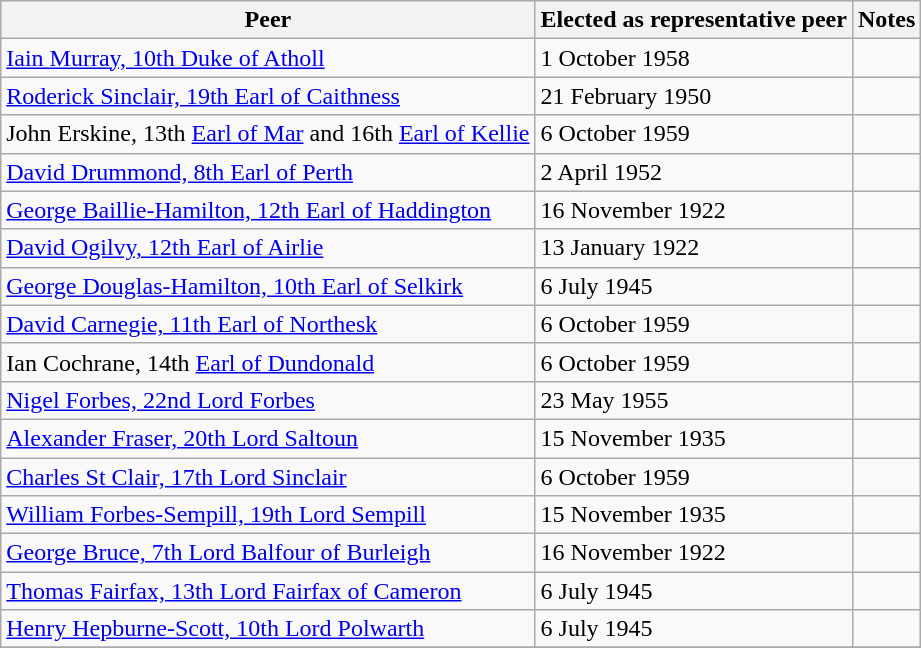<table class="wikitable">
<tr>
<th>Peer</th>
<th>Elected as representative peer</th>
<th>Notes</th>
</tr>
<tr>
<td><a href='#'>Iain Murray, 10th Duke of Atholl</a></td>
<td>1 October 1958</td>
<td></td>
</tr>
<tr>
<td><a href='#'>Roderick Sinclair, 19th Earl of Caithness</a></td>
<td>21 February 1950</td>
<td></td>
</tr>
<tr>
<td>John Erskine, 13th <a href='#'>Earl of Mar</a> and 16th <a href='#'>Earl of Kellie</a></td>
<td>6 October 1959</td>
<td></td>
</tr>
<tr>
<td><a href='#'>David Drummond, 8th Earl of Perth</a></td>
<td>2 April 1952</td>
<td></td>
</tr>
<tr>
<td><a href='#'>George Baillie-Hamilton, 12th Earl of Haddington</a></td>
<td>16 November 1922</td>
<td></td>
</tr>
<tr>
<td><a href='#'>David Ogilvy, 12th Earl of Airlie</a></td>
<td>13 January 1922</td>
<td></td>
</tr>
<tr>
<td><a href='#'>George Douglas-Hamilton, 10th Earl of Selkirk</a></td>
<td>6 July 1945</td>
<td></td>
</tr>
<tr>
<td><a href='#'>David Carnegie, 11th Earl of Northesk</a></td>
<td>6 October 1959</td>
<td></td>
</tr>
<tr>
<td>Ian Cochrane, 14th <a href='#'>Earl of Dundonald</a></td>
<td>6 October 1959</td>
<td></td>
</tr>
<tr>
<td><a href='#'>Nigel Forbes, 22nd Lord Forbes</a></td>
<td>23 May 1955</td>
<td></td>
</tr>
<tr>
<td><a href='#'>Alexander Fraser, 20th Lord Saltoun</a></td>
<td>15 November 1935</td>
<td></td>
</tr>
<tr>
<td><a href='#'>Charles St Clair, 17th Lord Sinclair</a></td>
<td>6 October 1959</td>
<td></td>
</tr>
<tr>
<td><a href='#'>William Forbes-Sempill, 19th Lord Sempill</a></td>
<td>15 November 1935</td>
<td></td>
</tr>
<tr>
<td><a href='#'>George Bruce, 7th Lord Balfour of Burleigh</a></td>
<td>16 November 1922</td>
<td></td>
</tr>
<tr>
<td><a href='#'>Thomas Fairfax, 13th Lord Fairfax of Cameron</a></td>
<td>6 July 1945</td>
<td></td>
</tr>
<tr>
<td><a href='#'>Henry Hepburne-Scott, 10th Lord Polwarth</a></td>
<td>6 July 1945</td>
<td></td>
</tr>
<tr>
</tr>
</table>
